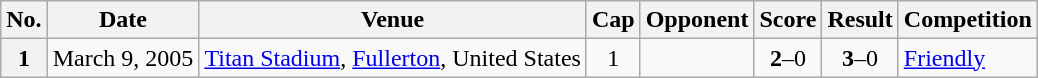<table class="wikitable plainrowheaders">
<tr>
<th>No.</th>
<th>Date</th>
<th>Venue</th>
<th>Cap</th>
<th>Opponent</th>
<th>Score</th>
<th>Result</th>
<th>Competition</th>
</tr>
<tr>
<th>1</th>
<td>March 9, 2005</td>
<td><a href='#'>Titan Stadium</a>, <a href='#'>Fullerton</a>, United States</td>
<td align="center">1</td>
<td></td>
<td align="center"><strong>2</strong>–0</td>
<td align="center"><strong>3</strong>–0</td>
<td><a href='#'>Friendly</a></td>
</tr>
</table>
